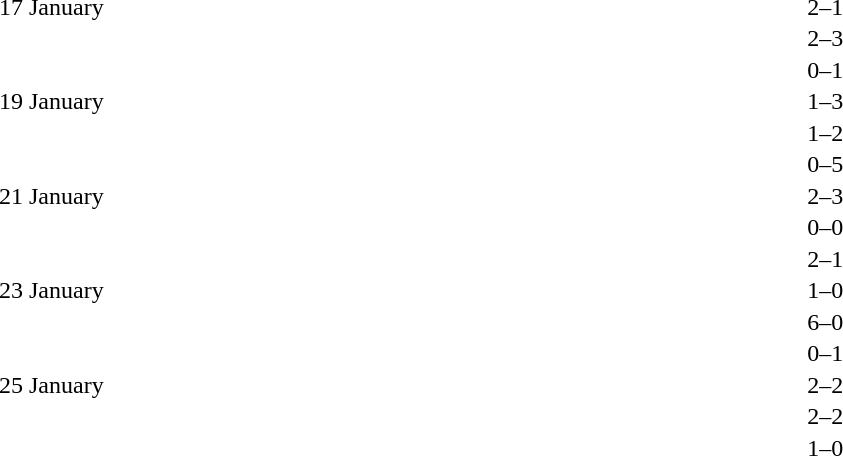<table cellspacing=1 width=70%>
<tr>
<th width=25%></th>
<th width=30%></th>
<th width=15%></th>
<th width=30%></th>
</tr>
<tr>
<td>17 January</td>
<td align=right></td>
<td align=center>2–1</td>
<td></td>
</tr>
<tr>
<td></td>
<td align=right></td>
<td align=center>2–3</td>
<td></td>
</tr>
<tr>
<td></td>
<td align=right></td>
<td align=center>0–1</td>
<td></td>
</tr>
<tr>
<td>19 January</td>
<td align=right></td>
<td align=center>1–3</td>
<td></td>
</tr>
<tr>
<td></td>
<td align=right></td>
<td align=center>1–2</td>
<td></td>
</tr>
<tr>
<td></td>
<td align=right></td>
<td align=center>0–5</td>
<td></td>
</tr>
<tr>
<td>21 January</td>
<td align=right></td>
<td align=center>2–3</td>
<td></td>
</tr>
<tr>
<td></td>
<td align=right></td>
<td align=center>0–0</td>
<td></td>
</tr>
<tr>
<td></td>
<td align=right></td>
<td align=center>2–1</td>
<td></td>
</tr>
<tr>
<td>23 January</td>
<td align=right></td>
<td align=center>1–0</td>
<td></td>
</tr>
<tr>
<td></td>
<td align=right></td>
<td align=center>6–0</td>
<td></td>
</tr>
<tr>
<td></td>
<td align=right></td>
<td align=center>0–1</td>
<td></td>
</tr>
<tr>
<td>25 January</td>
<td align=right></td>
<td align=center>2–2</td>
<td></td>
</tr>
<tr>
<td></td>
<td align=right></td>
<td align=center>2–2</td>
<td></td>
</tr>
<tr>
<td></td>
<td align=right></td>
<td align=center>1–0</td>
<td></td>
</tr>
</table>
